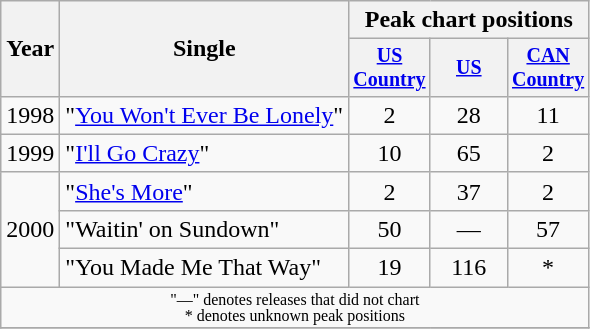<table class="wikitable" style="text-align:center;">
<tr>
<th rowspan="2">Year</th>
<th rowspan="2">Single</th>
<th colspan="3">Peak chart positions</th>
</tr>
<tr style="font-size:smaller;">
<th width="45"><a href='#'>US Country</a></th>
<th width="45"><a href='#'>US</a></th>
<th width="45"><a href='#'>CAN Country</a></th>
</tr>
<tr>
<td>1998</td>
<td align="left">"<a href='#'>You Won't Ever Be Lonely</a>"</td>
<td>2</td>
<td>28</td>
<td>11</td>
</tr>
<tr>
<td>1999</td>
<td align="left">"<a href='#'>I'll Go Crazy</a>"</td>
<td>10</td>
<td>65</td>
<td>2</td>
</tr>
<tr>
<td rowspan="3">2000</td>
<td align="left">"<a href='#'>She's More</a>"</td>
<td>2</td>
<td>37</td>
<td>2</td>
</tr>
<tr>
<td align="left">"Waitin' on Sundown"</td>
<td>50</td>
<td>—</td>
<td>57</td>
</tr>
<tr>
<td align="left">"You Made Me That Way"</td>
<td>19</td>
<td>116</td>
<td>*</td>
</tr>
<tr>
<td colspan="5" style="font-size:8pt">"—" denotes releases that did not chart<br>* denotes unknown peak positions</td>
</tr>
<tr>
</tr>
</table>
